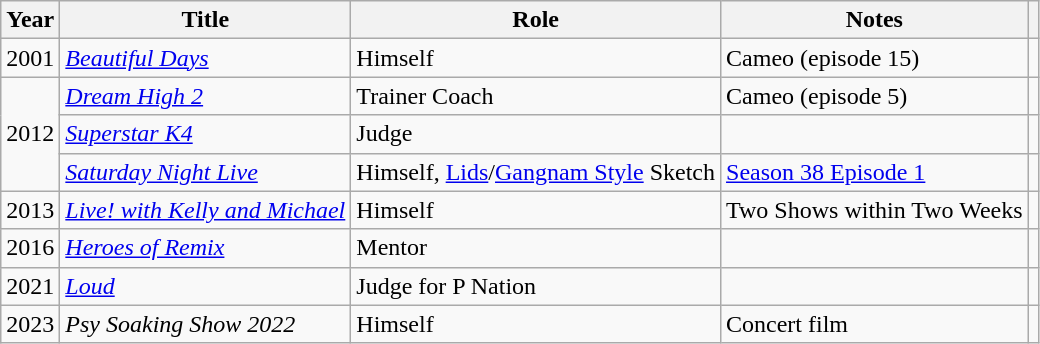<table class="wikitable sortable plainrowheaders">
<tr>
<th>Year</th>
<th>Title</th>
<th>Role</th>
<th>Notes</th>
<th class="unsortable"></th>
</tr>
<tr>
<td>2001</td>
<td><em><a href='#'>Beautiful Days</a></em></td>
<td>Himself</td>
<td>Cameo (episode 15)</td>
<td style="text-align:center"></td>
</tr>
<tr>
<td rowspan=3>2012</td>
<td><em><a href='#'>Dream High 2</a></em></td>
<td>Trainer Coach</td>
<td>Cameo (episode 5)</td>
<td style="text-align:center"></td>
</tr>
<tr>
<td><em><a href='#'>Superstar K4</a></em></td>
<td>Judge</td>
<td></td>
<td style="text-align:center"></td>
</tr>
<tr>
<td><em><a href='#'>Saturday Night Live</a></em></td>
<td>Himself, <a href='#'>Lids</a>/<a href='#'>Gangnam Style</a> Sketch</td>
<td><a href='#'>Season 38 Episode 1</a></td>
<td style="text-align:center"></td>
</tr>
<tr>
<td>2013</td>
<td><em><a href='#'>Live! with Kelly and Michael</a></em></td>
<td>Himself</td>
<td>Two Shows within Two Weeks</td>
<td style="text-align:center"></td>
</tr>
<tr>
<td>2016</td>
<td><em><a href='#'>Heroes of Remix</a></em></td>
<td>Mentor</td>
<td></td>
<td style="text-align:center"></td>
</tr>
<tr>
<td>2021</td>
<td><em><a href='#'>Loud</a></em></td>
<td>Judge for P Nation</td>
<td></td>
<td style="text-align:center"></td>
</tr>
<tr>
<td>2023</td>
<td><em>Psy Soaking Show 2022</em></td>
<td>Himself</td>
<td>Concert film</td>
<td style="text-align:center"></td>
</tr>
</table>
